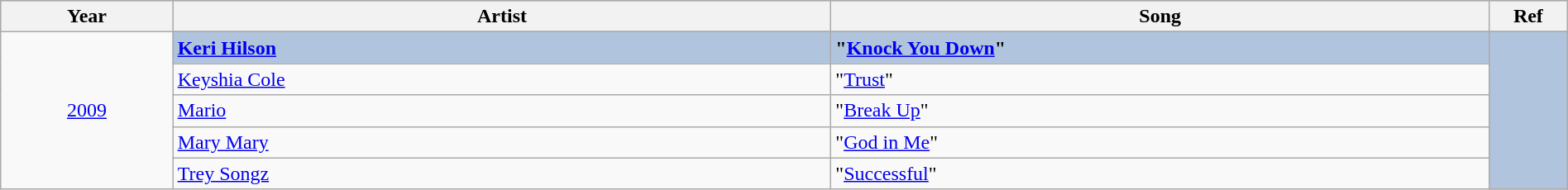<table class="wikitable" style="width:100%;">
<tr style="background:#bebebe;">
<th style="width:11%;">Year</th>
<th style="width:42%;">Artist</th>
<th style="width:42%;">Song</th>
<th style="width:5%;">Ref</th>
</tr>
<tr>
<td rowspan="6" align="center"><a href='#'>2009</a></td>
</tr>
<tr style="background:#B0C4DE">
<td><strong><a href='#'>Keri Hilson</a> </strong></td>
<td><strong>"<a href='#'>Knock You Down</a>"</strong></td>
<td rowspan="6" align="center"></td>
</tr>
<tr>
<td><a href='#'>Keyshia Cole</a> </td>
<td>"<a href='#'>Trust</a>"</td>
</tr>
<tr>
<td><a href='#'>Mario</a> </td>
<td>"<a href='#'>Break Up</a>"</td>
</tr>
<tr>
<td><a href='#'>Mary Mary</a> </td>
<td>"<a href='#'>God in Me</a>"</td>
</tr>
<tr>
<td><a href='#'>Trey Songz</a> </td>
<td>"<a href='#'>Successful</a>"</td>
</tr>
</table>
